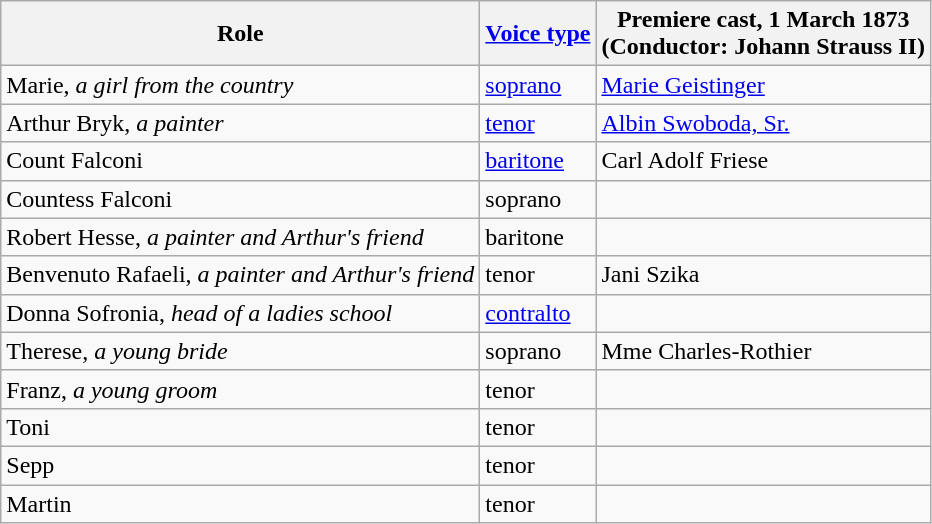<table class="wikitable">
<tr>
<th>Role</th>
<th><a href='#'>Voice type</a></th>
<th>Premiere cast, 1 March 1873<br>(Conductor: Johann Strauss II)</th>
</tr>
<tr>
<td>Marie, <em>a girl from the country</em></td>
<td><a href='#'>soprano</a></td>
<td><a href='#'>Marie Geistinger</a></td>
</tr>
<tr>
<td>Arthur Bryk, <em>a painter</em></td>
<td><a href='#'>tenor</a></td>
<td><a href='#'>Albin Swoboda, Sr.</a></td>
</tr>
<tr>
<td>Count Falconi</td>
<td><a href='#'>baritone</a></td>
<td>Carl Adolf Friese</td>
</tr>
<tr>
<td>Countess Falconi</td>
<td>soprano</td>
<td></td>
</tr>
<tr>
<td>Robert Hesse, <em>a painter and Arthur's friend</em></td>
<td>baritone</td>
<td></td>
</tr>
<tr>
<td>Benvenuto Rafaeli, <em>a painter and Arthur's friend</em></td>
<td>tenor</td>
<td>Jani Szika</td>
</tr>
<tr>
<td>Donna Sofronia, <em>head of a ladies school</em></td>
<td><a href='#'>contralto</a></td>
<td></td>
</tr>
<tr>
<td>Therese, <em>a young bride</em></td>
<td>soprano</td>
<td>Mme Charles-Rothier</td>
</tr>
<tr>
<td>Franz, <em>a young groom</em></td>
<td>tenor</td>
<td></td>
</tr>
<tr>
<td>Toni</td>
<td>tenor</td>
<td></td>
</tr>
<tr>
<td>Sepp</td>
<td>tenor</td>
<td></td>
</tr>
<tr>
<td>Martin</td>
<td>tenor</td>
<td></td>
</tr>
</table>
